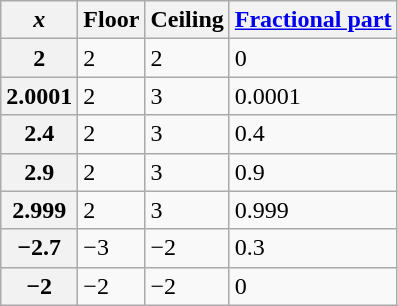<table class="wikitable" title>
<tr>
<th><em>x</em></th>
<th>Floor </th>
<th>Ceiling </th>
<th><a href='#'>Fractional part</a> </th>
</tr>
<tr>
<th>2</th>
<td>2</td>
<td>2</td>
<td>0</td>
</tr>
<tr>
<th>2.0001</th>
<td>2</td>
<td>3</td>
<td>0.0001</td>
</tr>
<tr>
<th>2.4</th>
<td>2</td>
<td>3</td>
<td>0.4</td>
</tr>
<tr>
<th>2.9</th>
<td>2</td>
<td>3</td>
<td>0.9</td>
</tr>
<tr>
<th>2.999</th>
<td>2</td>
<td>3</td>
<td>0.999</td>
</tr>
<tr>
<th>−2.7</th>
<td>−3</td>
<td>−2</td>
<td>0.3</td>
</tr>
<tr>
<th>−2</th>
<td>−2</td>
<td>−2</td>
<td>0</td>
</tr>
</table>
